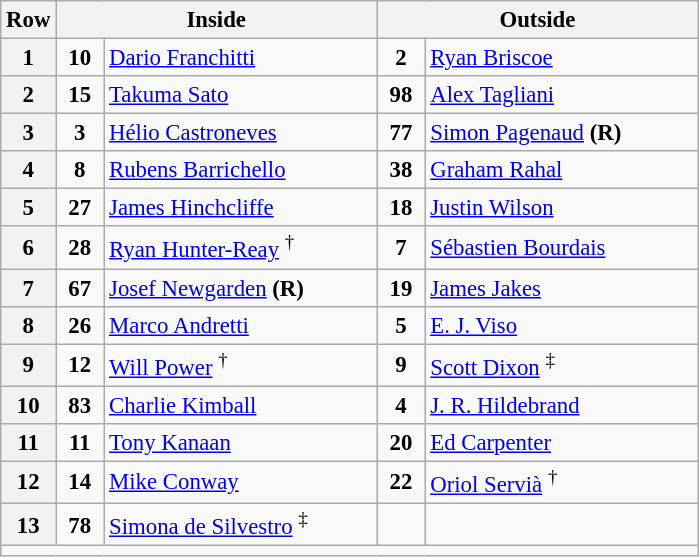<table class="wikitable" style="font-size: 95%;">
<tr>
<th width="25">Row</th>
<th colspan=2 width="200">Inside</th>
<th colspan=2 width="200">Outside</th>
</tr>
<tr>
<th>1</th>
<td align="center" width="25"><strong>10</strong></td>
<td width="175"> <a href='#'>Dario Franchitti</a></td>
<td align="center" width="25"><strong>2</strong></td>
<td width="175"> <a href='#'>Ryan Briscoe</a></td>
</tr>
<tr>
<th>2</th>
<td align="center"><strong>15</strong></td>
<td> <a href='#'>Takuma Sato</a></td>
<td align="center"><strong>98</strong></td>
<td> <a href='#'>Alex Tagliani</a></td>
</tr>
<tr>
<th>3</th>
<td align="center"><strong>3</strong></td>
<td> <a href='#'>Hélio Castroneves</a></td>
<td align=center width="25"><strong>77</strong></td>
<td> <a href='#'>Simon Pagenaud</a> <strong>(R)</strong></td>
</tr>
<tr>
<th>4</th>
<td align="center"><strong>8</strong></td>
<td> <a href='#'>Rubens Barrichello</a></td>
<td align="center"><strong>38</strong></td>
<td> <a href='#'>Graham Rahal</a></td>
</tr>
<tr>
<th>5</th>
<td align="center"><strong>27</strong></td>
<td> <a href='#'>James Hinchcliffe</a></td>
<td align="center"><strong>18</strong></td>
<td> <a href='#'>Justin Wilson</a></td>
</tr>
<tr>
<th>6</th>
<td align="center"><strong>28</strong></td>
<td> <a href='#'>Ryan Hunter-Reay</a> <sup>†</sup></td>
<td align="center"><strong>7</strong></td>
<td> <a href='#'>Sébastien Bourdais</a></td>
</tr>
<tr>
<th>7</th>
<td align="center"><strong>67</strong></td>
<td> <a href='#'>Josef Newgarden</a> <strong>(R)</strong></td>
<td align="center"><strong>19</strong></td>
<td> <a href='#'>James Jakes</a></td>
</tr>
<tr>
<th>8</th>
<td align="center"><strong>26</strong></td>
<td> <a href='#'>Marco Andretti</a></td>
<td align="center"><strong>5</strong></td>
<td> <a href='#'>E. J. Viso</a></td>
</tr>
<tr>
<th>9</th>
<td align="center"><strong>12</strong></td>
<td> <a href='#'>Will Power</a> <sup>†</sup></td>
<td align="center"><strong>9</strong></td>
<td> <a href='#'>Scott Dixon</a> <sup>‡</sup></td>
</tr>
<tr>
<th>10</th>
<td align="center"><strong>83</strong></td>
<td> <a href='#'>Charlie Kimball</a></td>
<td align="center"><strong>4</strong></td>
<td> <a href='#'>J. R. Hildebrand</a></td>
</tr>
<tr>
<th>11</th>
<td align="center"><strong>11</strong></td>
<td> <a href='#'>Tony Kanaan</a></td>
<td align="center"><strong>20</strong></td>
<td> <a href='#'>Ed Carpenter</a></td>
</tr>
<tr>
<th>12</th>
<td align="center"><strong>14</strong></td>
<td> <a href='#'>Mike Conway</a></td>
<td align="center"><strong>22</strong></td>
<td> <a href='#'>Oriol Servià</a> <sup>†</sup></td>
</tr>
<tr>
<th>13</th>
<td align="center"><strong>78</strong></td>
<td> <a href='#'>Simona de Silvestro</a> <sup>‡</sup></td>
<td></td>
<td></td>
</tr>
<tr>
<td colspan=5></td>
</tr>
</table>
